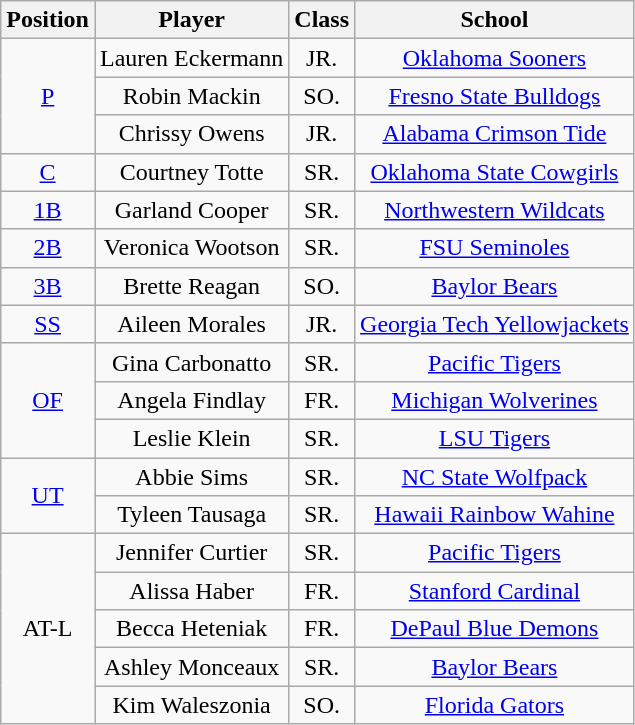<table class="wikitable">
<tr>
<th>Position</th>
<th>Player</th>
<th>Class</th>
<th>School</th>
</tr>
<tr align=center>
<td rowspan=3><a href='#'>P</a></td>
<td>Lauren Eckermann</td>
<td>JR.</td>
<td><a href='#'>Oklahoma Sooners</a></td>
</tr>
<tr align=center>
<td>Robin Mackin</td>
<td>SO.</td>
<td><a href='#'>Fresno State Bulldogs</a></td>
</tr>
<tr align=center>
<td>Chrissy Owens</td>
<td>JR.</td>
<td><a href='#'>Alabama Crimson Tide</a></td>
</tr>
<tr align=center>
<td rowspan=1><a href='#'>C</a></td>
<td>Courtney Totte</td>
<td>SR.</td>
<td><a href='#'>Oklahoma State Cowgirls</a></td>
</tr>
<tr align=center>
<td rowspan=1><a href='#'>1B</a></td>
<td>Garland Cooper</td>
<td>SR.</td>
<td><a href='#'>Northwestern Wildcats</a></td>
</tr>
<tr align=center>
<td rowspan=1><a href='#'>2B</a></td>
<td>Veronica Wootson</td>
<td>SR.</td>
<td><a href='#'>FSU Seminoles</a></td>
</tr>
<tr align=center>
<td rowspan=1><a href='#'>3B</a></td>
<td>Brette Reagan</td>
<td>SO.</td>
<td><a href='#'>Baylor Bears</a></td>
</tr>
<tr align=center>
<td rowspan=1><a href='#'>SS</a></td>
<td>Aileen Morales</td>
<td>JR.</td>
<td><a href='#'>Georgia Tech Yellowjackets</a></td>
</tr>
<tr align=center>
<td rowspan=3><a href='#'>OF</a></td>
<td>Gina Carbonatto</td>
<td>SR.</td>
<td><a href='#'>Pacific Tigers</a></td>
</tr>
<tr align=center>
<td>Angela Findlay</td>
<td>FR.</td>
<td><a href='#'>Michigan Wolverines</a></td>
</tr>
<tr align=center>
<td>Leslie Klein</td>
<td>SR.</td>
<td><a href='#'>LSU Tigers</a></td>
</tr>
<tr align=center>
<td rowspan=2><a href='#'>UT</a></td>
<td>Abbie Sims</td>
<td>SR.</td>
<td><a href='#'>NC State Wolfpack</a></td>
</tr>
<tr align=center>
<td>Tyleen Tausaga</td>
<td>SR.</td>
<td><a href='#'>Hawaii Rainbow Wahine</a></td>
</tr>
<tr align=center>
<td rowspan=6>AT-L</td>
<td>Jennifer Curtier</td>
<td>SR.</td>
<td><a href='#'>Pacific Tigers</a></td>
</tr>
<tr align=center>
<td>Alissa Haber</td>
<td>FR.</td>
<td><a href='#'>Stanford Cardinal</a></td>
</tr>
<tr align=center>
<td>Becca Heteniak</td>
<td>FR.</td>
<td><a href='#'>DePaul Blue Demons</a></td>
</tr>
<tr align=center>
<td>Ashley Monceaux</td>
<td>SR.</td>
<td><a href='#'>Baylor Bears</a></td>
</tr>
<tr align=center>
<td>Kim Waleszonia</td>
<td>SO.</td>
<td><a href='#'>Florida Gators</a></td>
</tr>
</table>
